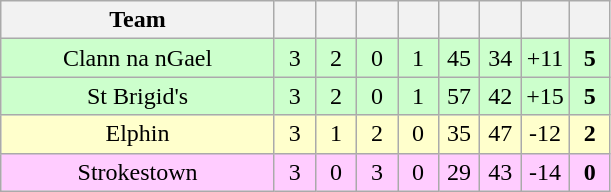<table class="wikitable" style="text-align:center">
<tr>
<th style="width:175px;">Team</th>
<th width="20"></th>
<th width="20"></th>
<th width="20"></th>
<th width="20"></th>
<th width="20"></th>
<th width="20"></th>
<th width="20"></th>
<th width="20"></th>
</tr>
<tr style="background:#cfc;">
<td>Clann na nGael</td>
<td>3</td>
<td>2</td>
<td>0</td>
<td>1</td>
<td>45</td>
<td>34</td>
<td>+11</td>
<td><strong>5</strong></td>
</tr>
<tr style="background:#cfc;">
<td>St Brigid's</td>
<td>3</td>
<td>2</td>
<td>0</td>
<td>1</td>
<td>57</td>
<td>42</td>
<td>+15</td>
<td><strong>5</strong></td>
</tr>
<tr style="background:#ffffcc;">
<td>Elphin</td>
<td>3</td>
<td>1</td>
<td>2</td>
<td>0</td>
<td>35</td>
<td>47</td>
<td>-12</td>
<td><strong>2</strong></td>
</tr>
<tr style="background:#fcf;">
<td>Strokestown</td>
<td>3</td>
<td>0</td>
<td>3</td>
<td>0</td>
<td>29</td>
<td>43</td>
<td>-14</td>
<td><strong>0</strong></td>
</tr>
</table>
